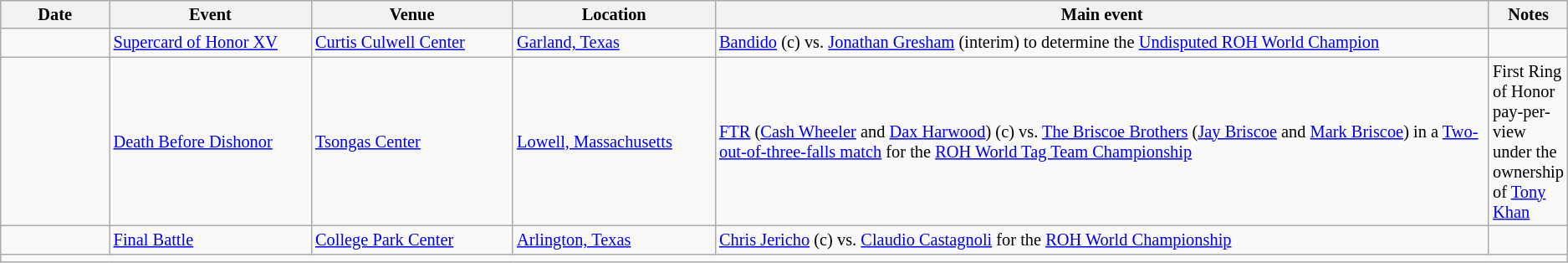<table class="sortable wikitable succession-box" style="font-size:85%;">
<tr>
<th width=7%>Date</th>
<th width=13%>Event</th>
<th width=13%>Venue</th>
<th width=13%>Location</th>
<th width=50%>Main event</th>
<th width=13%>Notes</th>
</tr>
<tr>
<td></td>
<td><a href='#'>Supercard of Honor XV</a></td>
<td><a href='#'>Curtis Culwell Center</a></td>
<td><a href='#'>Garland, Texas</a></td>
<td><a href='#'>Bandido</a> (c) vs. <a href='#'>Jonathan Gresham</a> (interim) to determine the <a href='#'>Undisputed ROH World Champion</a></td>
<td></td>
</tr>
<tr>
<td></td>
<td><a href='#'>Death Before Dishonor</a></td>
<td><a href='#'>Tsongas Center</a></td>
<td><a href='#'>Lowell, Massachusetts</a></td>
<td><a href='#'>FTR</a> (<a href='#'>Cash Wheeler</a> and <a href='#'>Dax Harwood</a>) (c) vs. <a href='#'>The Briscoe Brothers</a> (<a href='#'>Jay Briscoe</a> and <a href='#'>Mark Briscoe</a>) in a <a href='#'>Two-out-of-three-falls match</a> for the <a href='#'>ROH World Tag Team Championship</a></td>
<td>First Ring of Honor pay-per-view under the ownership of <a href='#'>Tony Khan</a></td>
</tr>
<tr>
<td></td>
<td><a href='#'>Final Battle</a></td>
<td><a href='#'>College Park Center</a></td>
<td><a href='#'>Arlington, Texas</a></td>
<td><a href='#'>Chris Jericho</a> (c) vs. <a href='#'>Claudio Castagnoli</a> for the <a href='#'>ROH World Championship</a></td>
<td></td>
</tr>
<tr>
<td colspan="6"></td>
</tr>
</table>
